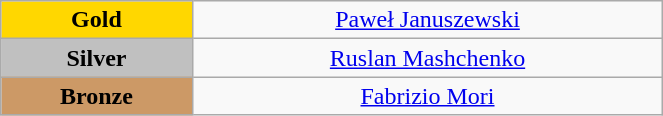<table class="wikitable" style=" text-align:center; " width="35%">
<tr>
<td bgcolor="gold"><strong>Gold</strong></td>
<td><a href='#'>Paweł Januszewski</a><br>  <small><em></em></small></td>
</tr>
<tr>
<td bgcolor="silver"><strong>Silver</strong></td>
<td><a href='#'>Ruslan Mashchenko</a><br> <small><em></em></small></td>
</tr>
<tr>
<td bgcolor="CC9966"><strong>Bronze</strong></td>
<td><a href='#'>Fabrizio Mori</a><br>  <small><em></em></small></td>
</tr>
</table>
